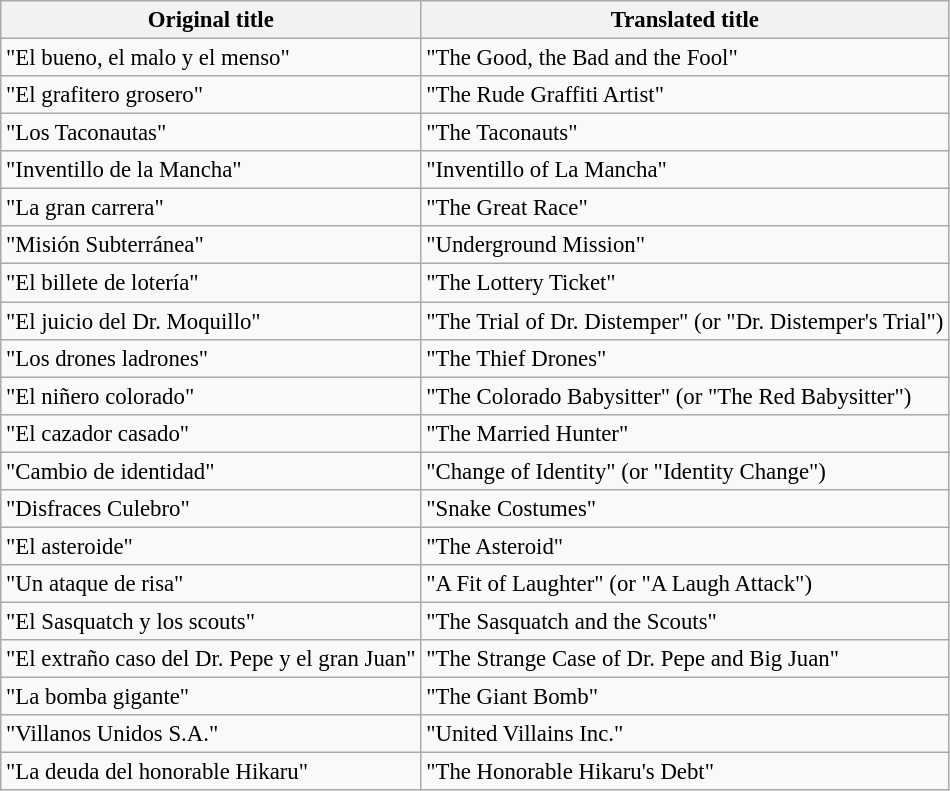<table class="wikitable" style="font-size: 95%;">
<tr>
<th>Original title</th>
<th>Translated title</th>
</tr>
<tr>
<td>"El bueno, el malo y el menso"</td>
<td>"The Good, the Bad and the Fool"</td>
</tr>
<tr>
<td>"El grafitero grosero"</td>
<td>"The Rude Graffiti Artist"</td>
</tr>
<tr>
<td>"Los Taconautas"</td>
<td>"The Taconauts"</td>
</tr>
<tr>
<td>"Inventillo de la Mancha"</td>
<td>"Inventillo of La Mancha"</td>
</tr>
<tr>
<td>"La gran carrera"</td>
<td>"The Great Race"</td>
</tr>
<tr>
<td>"Misión Subterránea"</td>
<td>"Underground Mission"</td>
</tr>
<tr>
<td>"El billete de lotería"</td>
<td>"The Lottery Ticket"</td>
</tr>
<tr>
<td>"El juicio del Dr. Moquillo"</td>
<td>"The Trial of Dr. Distemper" (or "Dr. Distemper's Trial")</td>
</tr>
<tr>
<td>"Los drones ladrones"</td>
<td>"The Thief Drones"</td>
</tr>
<tr>
<td>"El niñero colorado"</td>
<td>"The Colorado Babysitter" (or "The Red Babysitter")</td>
</tr>
<tr>
<td>"El cazador casado"</td>
<td>"The Married Hunter"</td>
</tr>
<tr>
<td>"Cambio de identidad"</td>
<td>"Change of Identity" (or "Identity Change")</td>
</tr>
<tr>
<td>"Disfraces Culebro"</td>
<td>"Snake Costumes"</td>
</tr>
<tr>
<td>"El asteroide"</td>
<td>"The Asteroid"</td>
</tr>
<tr>
<td>"Un ataque de risa"</td>
<td>"A Fit of Laughter" (or "A Laugh Attack")</td>
</tr>
<tr>
<td>"El Sasquatch y los scouts"</td>
<td>"The Sasquatch and the Scouts"</td>
</tr>
<tr>
<td>"El extraño caso del Dr. Pepe y el gran Juan"</td>
<td>"The Strange Case of Dr. Pepe and Big Juan"</td>
</tr>
<tr>
<td>"La bomba gigante"</td>
<td>"The Giant Bomb"</td>
</tr>
<tr>
<td>"Villanos Unidos S.A."</td>
<td>"United Villains Inc."</td>
</tr>
<tr>
<td>"La deuda del honorable Hikaru"</td>
<td>"The Honorable Hikaru's Debt"</td>
</tr>
</table>
